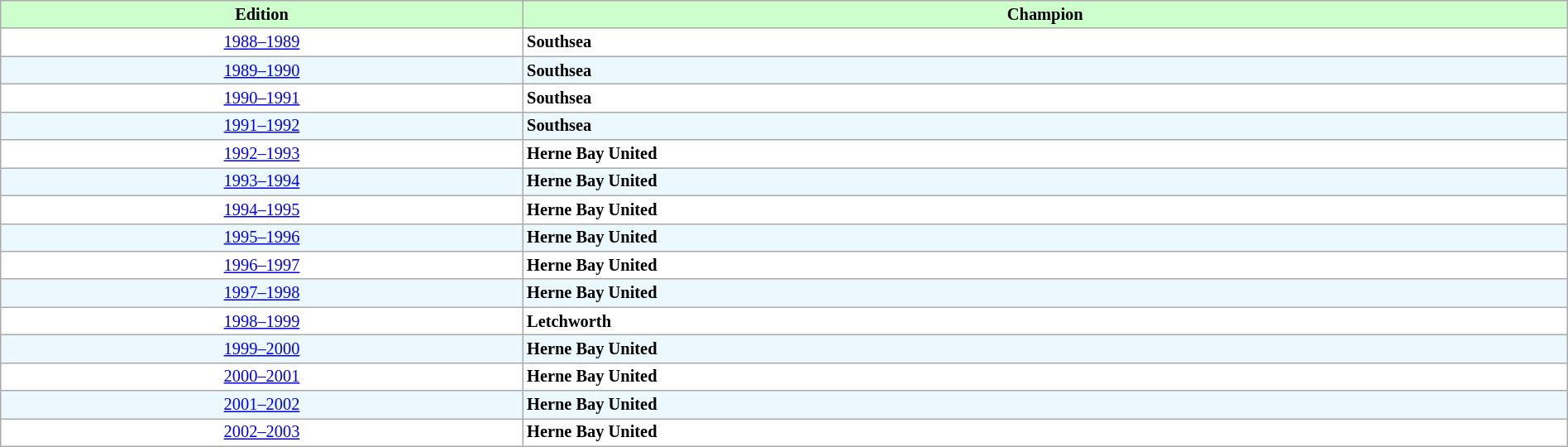<table class="wikitable" style="font-size:85%; width:100%">
<tr>
<th width="33%" style="background:#ccffcc">Edition</th>
<th width="66%" style="background:#ccffcc">Champion</th>
</tr>
<tr bgcolor="#FFFFFF">
<td align="center"><a href='#'>1988–1989</a></td>
<td><strong>Southsea</strong></td>
</tr>
<tr bgcolor="#EBF8FD">
<td align="center"><a href='#'>1989–1990</a></td>
<td><strong>Southsea</strong></td>
</tr>
<tr bgcolor="#FFFFFF">
<td align="center"><a href='#'>1990–1991</a></td>
<td><strong>Southsea</strong></td>
</tr>
<tr bgcolor="#EBF8FD">
<td align="center"><a href='#'>1991–1992</a></td>
<td><strong>Southsea</strong></td>
</tr>
<tr bgcolor="#FFFFFF">
<td align="center"><a href='#'>1992–1993</a></td>
<td><strong>Herne Bay United</strong></td>
</tr>
<tr bgcolor="#EBF8FD">
<td align="center"><a href='#'>1993–1994</a></td>
<td><strong>Herne Bay United</strong></td>
</tr>
<tr bgcolor="#FFFFFF">
<td align="center"><a href='#'>1994–1995</a></td>
<td><strong>Herne Bay United</strong></td>
</tr>
<tr bgcolor="#EBF8FD">
<td align="center"><a href='#'>1995–1996</a></td>
<td><strong>Herne Bay United</strong></td>
</tr>
<tr bgcolor="#FFFFFF">
<td align="center"><a href='#'>1996–1997</a></td>
<td><strong>Herne Bay United</strong></td>
</tr>
<tr bgcolor="#EBF8FD">
<td align="center"><a href='#'>1997–1998</a></td>
<td><strong>Herne Bay United</strong></td>
</tr>
<tr bgcolor="#FFFFFF">
<td align="center"><a href='#'>1998–1999</a></td>
<td><strong>Letchworth</strong></td>
</tr>
<tr bgcolor="#EBF8FD">
<td align="center"><a href='#'>1999–2000</a></td>
<td><strong>Herne Bay United</strong></td>
</tr>
<tr bgcolor="#FFFFFF">
<td align="center"><a href='#'>2000–2001</a></td>
<td><strong>Herne Bay United</strong></td>
</tr>
<tr bgcolor="#EBF8FD">
<td align="center"><a href='#'>2001–2002</a></td>
<td><strong>Herne Bay United</strong></td>
</tr>
<tr bgcolor="#FFFFFF">
<td align="center"><a href='#'>2002–2003</a></td>
<td><strong>Herne Bay United</strong></td>
</tr>
</table>
